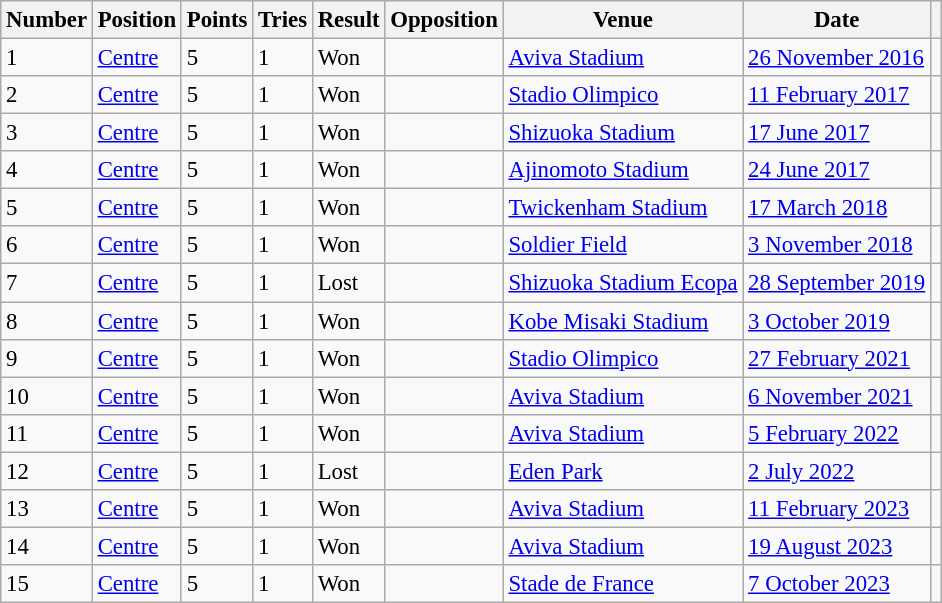<table class="wikitable sortable" style="font-size: 95%;">
<tr>
<th>Number</th>
<th>Position</th>
<th>Points</th>
<th>Tries</th>
<th>Result</th>
<th>Opposition</th>
<th>Venue</th>
<th>Date</th>
<th class="unsortable"></th>
</tr>
<tr>
<td>1</td>
<td><a href='#'>Centre</a></td>
<td>5</td>
<td>1</td>
<td>Won</td>
<td></td>
<td><a href='#'>Aviva Stadium</a></td>
<td><a href='#'>26 November 2016</a></td>
<td></td>
</tr>
<tr>
<td>2</td>
<td><a href='#'>Centre</a></td>
<td>5</td>
<td>1</td>
<td>Won</td>
<td></td>
<td><a href='#'>Stadio Olimpico</a></td>
<td><a href='#'>11 February 2017</a></td>
<td></td>
</tr>
<tr>
<td>3</td>
<td><a href='#'>Centre</a></td>
<td>5</td>
<td>1</td>
<td>Won</td>
<td></td>
<td><a href='#'>Shizuoka Stadium</a></td>
<td><a href='#'>17 June 2017</a></td>
<td></td>
</tr>
<tr>
<td>4</td>
<td><a href='#'>Centre</a></td>
<td>5</td>
<td>1</td>
<td>Won</td>
<td></td>
<td><a href='#'>Ajinomoto Stadium</a></td>
<td><a href='#'>24 June 2017</a></td>
<td></td>
</tr>
<tr>
<td>5</td>
<td><a href='#'>Centre</a></td>
<td>5</td>
<td>1</td>
<td>Won</td>
<td></td>
<td><a href='#'>Twickenham Stadium</a></td>
<td><a href='#'>17 March 2018</a></td>
<td></td>
</tr>
<tr>
<td>6</td>
<td><a href='#'>Centre</a></td>
<td>5</td>
<td>1</td>
<td>Won</td>
<td></td>
<td><a href='#'>Soldier Field</a></td>
<td><a href='#'>3 November 2018</a></td>
<td></td>
</tr>
<tr>
<td>7</td>
<td><a href='#'>Centre</a></td>
<td>5</td>
<td>1</td>
<td>Lost</td>
<td></td>
<td><a href='#'>Shizuoka Stadium Ecopa</a></td>
<td><a href='#'>28 September 2019</a></td>
<td></td>
</tr>
<tr>
<td>8</td>
<td><a href='#'>Centre</a></td>
<td>5</td>
<td>1</td>
<td>Won</td>
<td></td>
<td><a href='#'>Kobe Misaki Stadium</a></td>
<td><a href='#'>3 October 2019</a></td>
<td></td>
</tr>
<tr>
<td>9</td>
<td><a href='#'>Centre</a></td>
<td>5</td>
<td>1</td>
<td>Won</td>
<td></td>
<td><a href='#'>Stadio Olimpico</a></td>
<td><a href='#'>27 February 2021</a></td>
<td></td>
</tr>
<tr>
<td>10</td>
<td><a href='#'>Centre</a></td>
<td>5</td>
<td>1</td>
<td>Won</td>
<td></td>
<td><a href='#'>Aviva Stadium</a></td>
<td><a href='#'>6 November 2021</a></td>
<td></td>
</tr>
<tr>
<td>11</td>
<td><a href='#'>Centre</a></td>
<td>5</td>
<td>1</td>
<td>Won</td>
<td></td>
<td><a href='#'>Aviva Stadium</a></td>
<td><a href='#'>5 February 2022</a></td>
<td></td>
</tr>
<tr>
<td>12</td>
<td><a href='#'>Centre</a></td>
<td>5</td>
<td>1</td>
<td>Lost</td>
<td></td>
<td><a href='#'>Eden Park</a></td>
<td><a href='#'>2 July 2022</a></td>
<td></td>
</tr>
<tr>
<td>13</td>
<td><a href='#'>Centre</a></td>
<td>5</td>
<td>1</td>
<td>Won</td>
<td></td>
<td><a href='#'>Aviva Stadium</a></td>
<td><a href='#'>11 February 2023</a></td>
<td></td>
</tr>
<tr>
<td>14</td>
<td><a href='#'>Centre</a></td>
<td>5</td>
<td>1</td>
<td>Won</td>
<td></td>
<td><a href='#'>Aviva Stadium</a></td>
<td><a href='#'>19 August 2023</a></td>
<td></td>
</tr>
<tr>
<td>15</td>
<td><a href='#'>Centre</a></td>
<td>5</td>
<td>1</td>
<td>Won</td>
<td></td>
<td><a href='#'>Stade de France</a></td>
<td><a href='#'>7 October 2023</a></td>
<td></td>
</tr>
</table>
